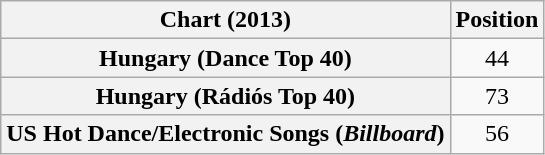<table class="wikitable sortable plainrowheaders" style="text-align:center">
<tr>
<th scope="col">Chart (2013)</th>
<th scope="col">Position</th>
</tr>
<tr>
<th scope="row">Hungary (Dance Top 40)</th>
<td>44</td>
</tr>
<tr>
<th scope="row">Hungary (Rádiós Top 40)</th>
<td align="center">73</td>
</tr>
<tr>
<th scope="row">US Hot Dance/Electronic Songs (<em>Billboard</em>)</th>
<td>56</td>
</tr>
</table>
